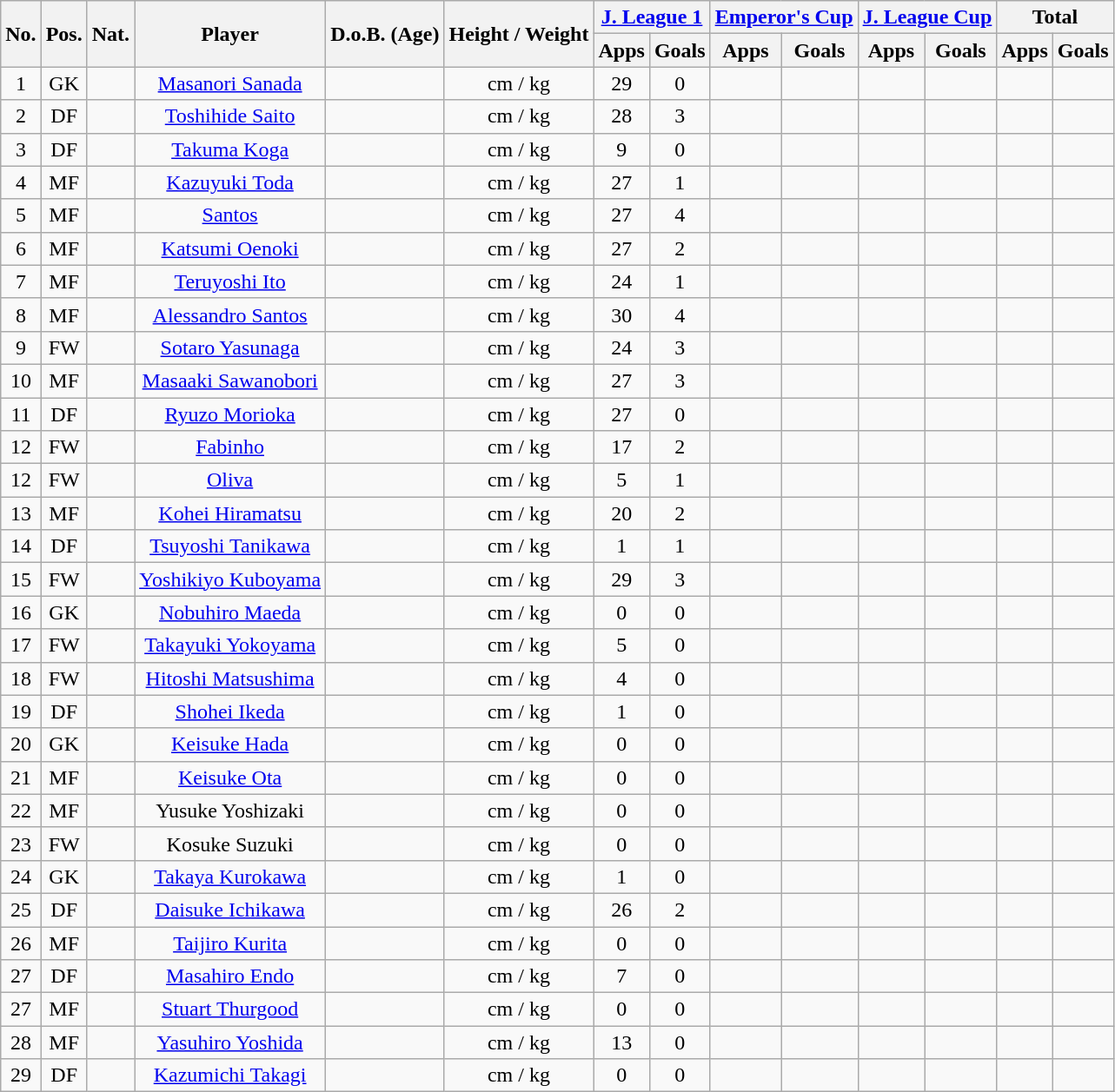<table class="wikitable" style="text-align:center;">
<tr>
<th rowspan="2">No.</th>
<th rowspan="2">Pos.</th>
<th rowspan="2">Nat.</th>
<th rowspan="2">Player</th>
<th rowspan="2">D.o.B. (Age)</th>
<th rowspan="2">Height / Weight</th>
<th colspan="2"><a href='#'>J. League 1</a></th>
<th colspan="2"><a href='#'>Emperor's Cup</a></th>
<th colspan="2"><a href='#'>J. League Cup</a></th>
<th colspan="2">Total</th>
</tr>
<tr>
<th>Apps</th>
<th>Goals</th>
<th>Apps</th>
<th>Goals</th>
<th>Apps</th>
<th>Goals</th>
<th>Apps</th>
<th>Goals</th>
</tr>
<tr>
<td>1</td>
<td>GK</td>
<td></td>
<td><a href='#'>Masanori Sanada</a></td>
<td></td>
<td>cm / kg</td>
<td>29</td>
<td>0</td>
<td></td>
<td></td>
<td></td>
<td></td>
<td></td>
<td></td>
</tr>
<tr>
<td>2</td>
<td>DF</td>
<td></td>
<td><a href='#'>Toshihide Saito</a></td>
<td></td>
<td>cm / kg</td>
<td>28</td>
<td>3</td>
<td></td>
<td></td>
<td></td>
<td></td>
<td></td>
<td></td>
</tr>
<tr>
<td>3</td>
<td>DF</td>
<td></td>
<td><a href='#'>Takuma Koga</a></td>
<td></td>
<td>cm / kg</td>
<td>9</td>
<td>0</td>
<td></td>
<td></td>
<td></td>
<td></td>
<td></td>
<td></td>
</tr>
<tr>
<td>4</td>
<td>MF</td>
<td></td>
<td><a href='#'>Kazuyuki Toda</a></td>
<td></td>
<td>cm / kg</td>
<td>27</td>
<td>1</td>
<td></td>
<td></td>
<td></td>
<td></td>
<td></td>
<td></td>
</tr>
<tr>
<td>5</td>
<td>MF</td>
<td></td>
<td><a href='#'>Santos</a></td>
<td></td>
<td>cm / kg</td>
<td>27</td>
<td>4</td>
<td></td>
<td></td>
<td></td>
<td></td>
<td></td>
<td></td>
</tr>
<tr>
<td>6</td>
<td>MF</td>
<td></td>
<td><a href='#'>Katsumi Oenoki</a></td>
<td></td>
<td>cm / kg</td>
<td>27</td>
<td>2</td>
<td></td>
<td></td>
<td></td>
<td></td>
<td></td>
<td></td>
</tr>
<tr>
<td>7</td>
<td>MF</td>
<td></td>
<td><a href='#'>Teruyoshi Ito</a></td>
<td></td>
<td>cm / kg</td>
<td>24</td>
<td>1</td>
<td></td>
<td></td>
<td></td>
<td></td>
<td></td>
<td></td>
</tr>
<tr>
<td>8</td>
<td>MF</td>
<td></td>
<td><a href='#'>Alessandro Santos</a></td>
<td></td>
<td>cm / kg</td>
<td>30</td>
<td>4</td>
<td></td>
<td></td>
<td></td>
<td></td>
<td></td>
<td></td>
</tr>
<tr>
<td>9</td>
<td>FW</td>
<td></td>
<td><a href='#'>Sotaro Yasunaga</a></td>
<td></td>
<td>cm / kg</td>
<td>24</td>
<td>3</td>
<td></td>
<td></td>
<td></td>
<td></td>
<td></td>
<td></td>
</tr>
<tr>
<td>10</td>
<td>MF</td>
<td></td>
<td><a href='#'>Masaaki Sawanobori</a></td>
<td></td>
<td>cm / kg</td>
<td>27</td>
<td>3</td>
<td></td>
<td></td>
<td></td>
<td></td>
<td></td>
<td></td>
</tr>
<tr>
<td>11</td>
<td>DF</td>
<td></td>
<td><a href='#'>Ryuzo Morioka</a></td>
<td></td>
<td>cm / kg</td>
<td>27</td>
<td>0</td>
<td></td>
<td></td>
<td></td>
<td></td>
<td></td>
<td></td>
</tr>
<tr>
<td>12</td>
<td>FW</td>
<td></td>
<td><a href='#'>Fabinho</a></td>
<td></td>
<td>cm / kg</td>
<td>17</td>
<td>2</td>
<td></td>
<td></td>
<td></td>
<td></td>
<td></td>
<td></td>
</tr>
<tr>
<td>12</td>
<td>FW</td>
<td></td>
<td><a href='#'>Oliva</a></td>
<td></td>
<td>cm / kg</td>
<td>5</td>
<td>1</td>
<td></td>
<td></td>
<td></td>
<td></td>
<td></td>
<td></td>
</tr>
<tr>
<td>13</td>
<td>MF</td>
<td></td>
<td><a href='#'>Kohei Hiramatsu</a></td>
<td></td>
<td>cm / kg</td>
<td>20</td>
<td>2</td>
<td></td>
<td></td>
<td></td>
<td></td>
<td></td>
<td></td>
</tr>
<tr>
<td>14</td>
<td>DF</td>
<td></td>
<td><a href='#'>Tsuyoshi Tanikawa</a></td>
<td></td>
<td>cm / kg</td>
<td>1</td>
<td>1</td>
<td></td>
<td></td>
<td></td>
<td></td>
<td></td>
<td></td>
</tr>
<tr>
<td>15</td>
<td>FW</td>
<td></td>
<td><a href='#'>Yoshikiyo Kuboyama</a></td>
<td></td>
<td>cm / kg</td>
<td>29</td>
<td>3</td>
<td></td>
<td></td>
<td></td>
<td></td>
<td></td>
<td></td>
</tr>
<tr>
<td>16</td>
<td>GK</td>
<td></td>
<td><a href='#'>Nobuhiro Maeda</a></td>
<td></td>
<td>cm / kg</td>
<td>0</td>
<td>0</td>
<td></td>
<td></td>
<td></td>
<td></td>
<td></td>
<td></td>
</tr>
<tr>
<td>17</td>
<td>FW</td>
<td></td>
<td><a href='#'>Takayuki Yokoyama</a></td>
<td></td>
<td>cm / kg</td>
<td>5</td>
<td>0</td>
<td></td>
<td></td>
<td></td>
<td></td>
<td></td>
<td></td>
</tr>
<tr>
<td>18</td>
<td>FW</td>
<td></td>
<td><a href='#'>Hitoshi Matsushima</a></td>
<td></td>
<td>cm / kg</td>
<td>4</td>
<td>0</td>
<td></td>
<td></td>
<td></td>
<td></td>
<td></td>
<td></td>
</tr>
<tr>
<td>19</td>
<td>DF</td>
<td></td>
<td><a href='#'>Shohei Ikeda</a></td>
<td></td>
<td>cm / kg</td>
<td>1</td>
<td>0</td>
<td></td>
<td></td>
<td></td>
<td></td>
<td></td>
<td></td>
</tr>
<tr>
<td>20</td>
<td>GK</td>
<td></td>
<td><a href='#'>Keisuke Hada</a></td>
<td></td>
<td>cm / kg</td>
<td>0</td>
<td>0</td>
<td></td>
<td></td>
<td></td>
<td></td>
<td></td>
<td></td>
</tr>
<tr>
<td>21</td>
<td>MF</td>
<td></td>
<td><a href='#'>Keisuke Ota</a></td>
<td></td>
<td>cm / kg</td>
<td>0</td>
<td>0</td>
<td></td>
<td></td>
<td></td>
<td></td>
<td></td>
<td></td>
</tr>
<tr>
<td>22</td>
<td>MF</td>
<td></td>
<td>Yusuke Yoshizaki</td>
<td></td>
<td>cm / kg</td>
<td>0</td>
<td>0</td>
<td></td>
<td></td>
<td></td>
<td></td>
<td></td>
<td></td>
</tr>
<tr>
<td>23</td>
<td>FW</td>
<td></td>
<td>Kosuke Suzuki</td>
<td></td>
<td>cm / kg</td>
<td>0</td>
<td>0</td>
<td></td>
<td></td>
<td></td>
<td></td>
<td></td>
<td></td>
</tr>
<tr>
<td>24</td>
<td>GK</td>
<td></td>
<td><a href='#'>Takaya Kurokawa</a></td>
<td></td>
<td>cm / kg</td>
<td>1</td>
<td>0</td>
<td></td>
<td></td>
<td></td>
<td></td>
<td></td>
<td></td>
</tr>
<tr>
<td>25</td>
<td>DF</td>
<td></td>
<td><a href='#'>Daisuke Ichikawa</a></td>
<td></td>
<td>cm / kg</td>
<td>26</td>
<td>2</td>
<td></td>
<td></td>
<td></td>
<td></td>
<td></td>
<td></td>
</tr>
<tr>
<td>26</td>
<td>MF</td>
<td></td>
<td><a href='#'>Taijiro Kurita</a></td>
<td></td>
<td>cm / kg</td>
<td>0</td>
<td>0</td>
<td></td>
<td></td>
<td></td>
<td></td>
<td></td>
<td></td>
</tr>
<tr>
<td>27</td>
<td>DF</td>
<td></td>
<td><a href='#'>Masahiro Endo</a></td>
<td></td>
<td>cm / kg</td>
<td>7</td>
<td>0</td>
<td></td>
<td></td>
<td></td>
<td></td>
<td></td>
<td></td>
</tr>
<tr>
<td>27</td>
<td>MF</td>
<td></td>
<td><a href='#'>Stuart Thurgood</a></td>
<td></td>
<td>cm / kg</td>
<td>0</td>
<td>0</td>
<td></td>
<td></td>
<td></td>
<td></td>
<td></td>
<td></td>
</tr>
<tr>
<td>28</td>
<td>MF</td>
<td></td>
<td><a href='#'>Yasuhiro Yoshida</a></td>
<td></td>
<td>cm / kg</td>
<td>13</td>
<td>0</td>
<td></td>
<td></td>
<td></td>
<td></td>
<td></td>
<td></td>
</tr>
<tr>
<td>29</td>
<td>DF</td>
<td></td>
<td><a href='#'>Kazumichi Takagi</a></td>
<td></td>
<td>cm / kg</td>
<td>0</td>
<td>0</td>
<td></td>
<td></td>
<td></td>
<td></td>
<td></td>
<td></td>
</tr>
</table>
